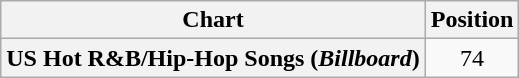<table class="wikitable plainrowheaders" style="text-align:center">
<tr>
<th>Chart</th>
<th>Position</th>
</tr>
<tr>
<th scope="row">US Hot R&B/Hip-Hop Songs (<em>Billboard</em>)</th>
<td>74</td>
</tr>
</table>
